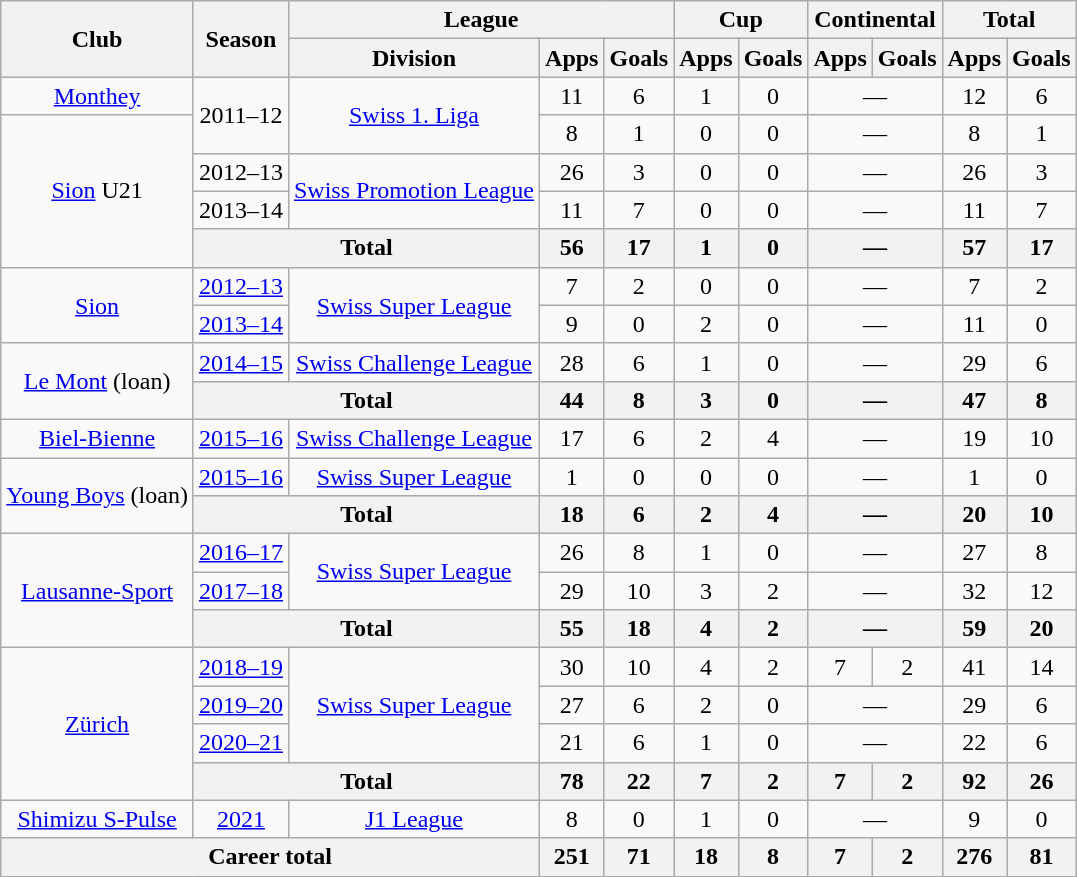<table class="wikitable" style="text-align:center">
<tr>
<th rowspan="2">Club</th>
<th rowspan="2">Season</th>
<th colspan="3">League</th>
<th colspan="2">Cup</th>
<th colspan="2">Continental</th>
<th colspan="2">Total</th>
</tr>
<tr>
<th>Division</th>
<th>Apps</th>
<th>Goals</th>
<th>Apps</th>
<th>Goals</th>
<th>Apps</th>
<th>Goals</th>
<th>Apps</th>
<th>Goals</th>
</tr>
<tr>
<td><a href='#'>Monthey</a></td>
<td rowspan="2">2011–12</td>
<td rowspan="2"><a href='#'>Swiss 1. Liga</a></td>
<td>11</td>
<td>6</td>
<td>1</td>
<td>0</td>
<td colspan="2">—</td>
<td>12</td>
<td>6</td>
</tr>
<tr>
<td rowspan="4"><a href='#'>Sion</a> U21</td>
<td>8</td>
<td>1</td>
<td>0</td>
<td>0</td>
<td colspan="2">—</td>
<td>8</td>
<td>1</td>
</tr>
<tr>
<td>2012–13</td>
<td rowspan="2"><a href='#'>Swiss Promotion League</a></td>
<td>26</td>
<td>3</td>
<td>0</td>
<td>0</td>
<td colspan="2">—</td>
<td>26</td>
<td>3</td>
</tr>
<tr>
<td>2013–14</td>
<td>11</td>
<td>7</td>
<td>0</td>
<td>0</td>
<td colspan="2">—</td>
<td>11</td>
<td>7</td>
</tr>
<tr>
<th colspan="2">Total</th>
<th>56</th>
<th>17</th>
<th>1</th>
<th>0</th>
<th colspan="2">—</th>
<th>57</th>
<th>17</th>
</tr>
<tr>
<td rowspan="2"><a href='#'>Sion</a></td>
<td><a href='#'>2012–13</a></td>
<td rowspan="2"><a href='#'>Swiss Super League</a></td>
<td>7</td>
<td>2</td>
<td>0</td>
<td>0</td>
<td colspan="2">—</td>
<td>7</td>
<td>2</td>
</tr>
<tr>
<td><a href='#'>2013–14</a></td>
<td>9</td>
<td>0</td>
<td>2</td>
<td>0</td>
<td colspan="2">—</td>
<td>11</td>
<td>0</td>
</tr>
<tr>
<td rowspan="2"><a href='#'>Le Mont</a> (loan)</td>
<td><a href='#'>2014–15</a></td>
<td><a href='#'>Swiss Challenge League</a></td>
<td>28</td>
<td>6</td>
<td>1</td>
<td>0</td>
<td colspan="2">—</td>
<td>29</td>
<td>6</td>
</tr>
<tr>
<th colspan="2">Total</th>
<th>44</th>
<th>8</th>
<th>3</th>
<th>0</th>
<th colspan="2">—</th>
<th>47</th>
<th>8</th>
</tr>
<tr>
<td><a href='#'>Biel-Bienne</a></td>
<td><a href='#'>2015–16</a></td>
<td><a href='#'>Swiss Challenge League</a></td>
<td>17</td>
<td>6</td>
<td>2</td>
<td>4</td>
<td colspan="2">—</td>
<td>19</td>
<td>10</td>
</tr>
<tr>
<td rowspan="2"><a href='#'>Young Boys</a> (loan)</td>
<td><a href='#'>2015–16</a></td>
<td><a href='#'>Swiss Super League</a></td>
<td>1</td>
<td>0</td>
<td>0</td>
<td>0</td>
<td colspan="2">—</td>
<td>1</td>
<td>0</td>
</tr>
<tr>
<th colspan="2">Total</th>
<th>18</th>
<th>6</th>
<th>2</th>
<th>4</th>
<th colspan="2">—</th>
<th>20</th>
<th>10</th>
</tr>
<tr>
<td rowspan="3"><a href='#'>Lausanne-Sport</a></td>
<td><a href='#'>2016–17</a></td>
<td rowspan="2"><a href='#'>Swiss Super League</a></td>
<td>26</td>
<td>8</td>
<td>1</td>
<td>0</td>
<td colspan="2">—</td>
<td>27</td>
<td>8</td>
</tr>
<tr>
<td><a href='#'>2017–18</a></td>
<td>29</td>
<td>10</td>
<td>3</td>
<td>2</td>
<td colspan="2">—</td>
<td>32</td>
<td>12</td>
</tr>
<tr>
<th colspan="2">Total</th>
<th>55</th>
<th>18</th>
<th>4</th>
<th>2</th>
<th colspan="2">—</th>
<th>59</th>
<th>20</th>
</tr>
<tr>
<td rowspan="4"><a href='#'>Zürich</a></td>
<td><a href='#'>2018–19</a></td>
<td rowspan="3"><a href='#'>Swiss Super League</a></td>
<td>30</td>
<td>10</td>
<td>4</td>
<td>2</td>
<td>7</td>
<td>2</td>
<td>41</td>
<td>14</td>
</tr>
<tr>
<td><a href='#'>2019–20</a></td>
<td>27</td>
<td>6</td>
<td>2</td>
<td>0</td>
<td colspan="2">—</td>
<td>29</td>
<td>6</td>
</tr>
<tr>
<td><a href='#'>2020–21</a></td>
<td>21</td>
<td>6</td>
<td>1</td>
<td>0</td>
<td colspan="2">—</td>
<td>22</td>
<td>6</td>
</tr>
<tr>
<th colspan="2">Total</th>
<th>78</th>
<th>22</th>
<th>7</th>
<th>2</th>
<th>7</th>
<th>2</th>
<th>92</th>
<th>26</th>
</tr>
<tr>
<td><a href='#'>Shimizu S-Pulse</a></td>
<td><a href='#'>2021</a></td>
<td><a href='#'>J1 League</a></td>
<td>8</td>
<td>0</td>
<td>1</td>
<td>0</td>
<td colspan="2">—</td>
<td>9</td>
<td>0</td>
</tr>
<tr>
<th colspan="3">Career total</th>
<th>251</th>
<th>71</th>
<th>18</th>
<th>8</th>
<th>7</th>
<th>2</th>
<th>276</th>
<th>81</th>
</tr>
</table>
